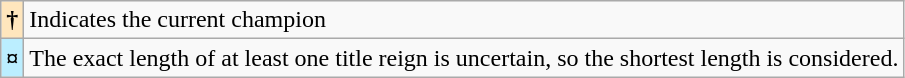<table class="wikitable">
<tr>
<th style="background-color:#FFE6BD">†</th>
<td>Indicates the current champion</td>
</tr>
<tr>
<th style="background-color:#bbeeff">¤</th>
<td>The exact length of at least one title reign is uncertain, so the shortest length is considered.</td>
</tr>
</table>
